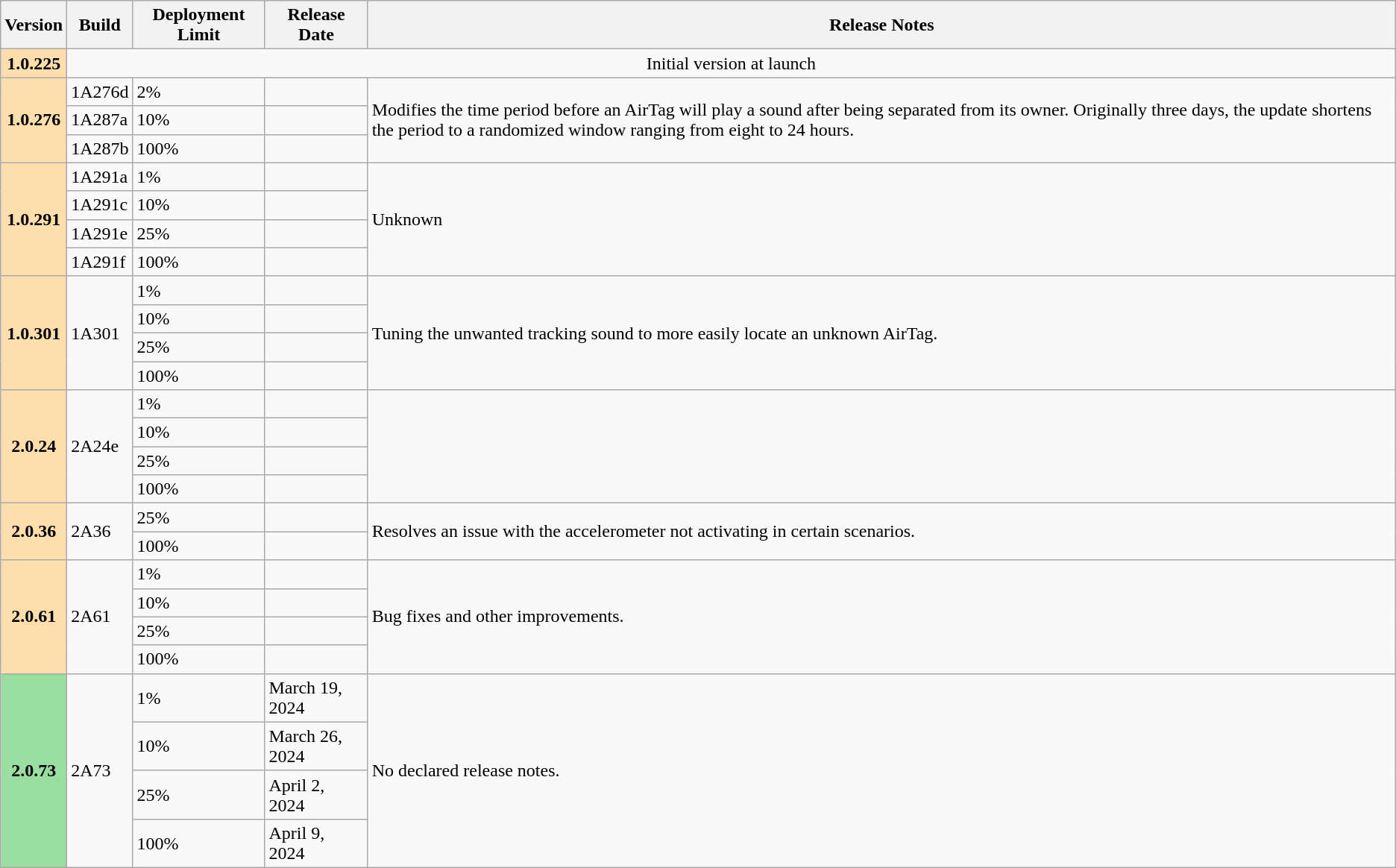<table class="wikitable">
<tr>
<th>Version</th>
<th>Build</th>
<th>Deployment Limit</th>
<th>Release Date</th>
<th>Release Notes</th>
</tr>
<tr>
<th style="background:#FFDEAD;">1.0.225</th>
<td colspan=4 style="text-align:center;">Initial version at launch</td>
</tr>
<tr>
<th rowspan=3 style="background:#FFDEAD;">1.0.276</th>
<td>1A276d</td>
<td>2%</td>
<td></td>
<td rowspan=3>Modifies the time period before an AirTag will play a sound after being separated from its owner. Originally three days, the update shortens the period to a randomized window ranging from eight to 24 hours.</td>
</tr>
<tr>
<td>1A287a</td>
<td>10%</td>
<td></td>
</tr>
<tr>
<td>1A287b</td>
<td>100%</td>
<td></td>
</tr>
<tr>
<th rowspan=4 style="background:#FFDEAD;">1.0.291</th>
<td>1A291a</td>
<td>1%</td>
<td></td>
<td rowspan=4>Unknown</td>
</tr>
<tr>
<td>1A291c</td>
<td>10%</td>
<td></td>
</tr>
<tr>
<td>1A291e</td>
<td>25%</td>
<td></td>
</tr>
<tr>
<td>1A291f</td>
<td>100%</td>
<td></td>
</tr>
<tr>
<th rowspan=4 style="background:#FFDEAD;">1.0.301</th>
<td rowspan=4>1A301</td>
<td>1%</td>
<td></td>
<td rowspan=4>Tuning the unwanted tracking sound to more easily locate an unknown AirTag.</td>
</tr>
<tr>
<td>10%</td>
<td></td>
</tr>
<tr>
<td>25%</td>
<td></td>
</tr>
<tr>
<td>100%</td>
<td></td>
</tr>
<tr>
<th rowspan=4 style="background:#FFDEAD;">2.0.24</th>
<td rowspan=4>2A24e</td>
<td>1%</td>
<td></td>
<td rowspan=4></td>
</tr>
<tr>
<td>10%</td>
<td></td>
</tr>
<tr>
<td>25%</td>
<td></td>
</tr>
<tr>
<td>100%</td>
<td></td>
</tr>
<tr>
<th rowspan=2 style="background:#FFDEAD;">2.0.36</th>
<td rowspan=2>2A36</td>
<td>25%</td>
<td></td>
<td rowspan=2>Resolves an issue with the accelerometer not activating in certain scenarios.</td>
</tr>
<tr>
<td>100%</td>
<td></td>
</tr>
<tr>
<th rowspan=4 style="background:#FFDEAD;">2.0.61</th>
<td rowspan=4>2A61</td>
<td>1%</td>
<td></td>
<td rowspan=4>Bug fixes and other improvements.</td>
</tr>
<tr>
<td>10%</td>
<td></td>
</tr>
<tr>
<td>25%</td>
<td></td>
</tr>
<tr>
<td>100%</td>
<td></td>
</tr>
<tr>
<th rowspan="4" style="background:#99DD9F;">2.0.73</th>
<td rowspan="4">2A73</td>
<td>1%</td>
<td>March 19, 2024</td>
<td rowspan="4">No declared release notes.</td>
</tr>
<tr>
<td>10%</td>
<td>March 26, 2024</td>
</tr>
<tr>
<td>25%</td>
<td>April 2, 2024</td>
</tr>
<tr>
<td>100%</td>
<td>April 9, 2024</td>
</tr>
</table>
